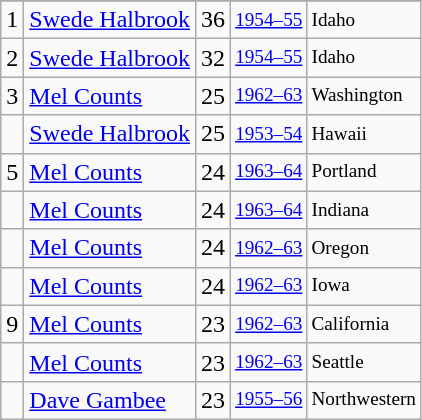<table class="wikitable">
<tr>
</tr>
<tr>
<td>1</td>
<td><a href='#'>Swede Halbrook</a></td>
<td>36</td>
<td style="font-size:80%;"><a href='#'>1954–55</a></td>
<td style="font-size:80%;">Idaho</td>
</tr>
<tr>
<td>2</td>
<td><a href='#'>Swede Halbrook</a></td>
<td>32</td>
<td style="font-size:80%;"><a href='#'>1954–55</a></td>
<td style="font-size:80%;">Idaho</td>
</tr>
<tr>
<td>3</td>
<td><a href='#'>Mel Counts</a></td>
<td>25</td>
<td style="font-size:80%;"><a href='#'>1962–63</a></td>
<td style="font-size:80%;">Washington</td>
</tr>
<tr>
<td></td>
<td><a href='#'>Swede Halbrook</a></td>
<td>25</td>
<td style="font-size:80%;"><a href='#'>1953–54</a></td>
<td style="font-size:80%;">Hawaii</td>
</tr>
<tr>
<td>5</td>
<td><a href='#'>Mel Counts</a></td>
<td>24</td>
<td style="font-size:80%;"><a href='#'>1963–64</a></td>
<td style="font-size:80%;">Portland</td>
</tr>
<tr>
<td></td>
<td><a href='#'>Mel Counts</a></td>
<td>24</td>
<td style="font-size:80%;"><a href='#'>1963–64</a></td>
<td style="font-size:80%;">Indiana</td>
</tr>
<tr>
<td></td>
<td><a href='#'>Mel Counts</a></td>
<td>24</td>
<td style="font-size:80%;"><a href='#'>1962–63</a></td>
<td style="font-size:80%;">Oregon</td>
</tr>
<tr>
<td></td>
<td><a href='#'>Mel Counts</a></td>
<td>24</td>
<td style="font-size:80%;"><a href='#'>1962–63</a></td>
<td style="font-size:80%;">Iowa</td>
</tr>
<tr>
<td>9</td>
<td><a href='#'>Mel Counts</a></td>
<td>23</td>
<td style="font-size:80%;"><a href='#'>1962–63</a></td>
<td style="font-size:80%;">California</td>
</tr>
<tr>
<td></td>
<td><a href='#'>Mel Counts</a></td>
<td>23</td>
<td style="font-size:80%;"><a href='#'>1962–63</a></td>
<td style="font-size:80%;">Seattle</td>
</tr>
<tr>
<td></td>
<td><a href='#'>Dave Gambee</a></td>
<td>23</td>
<td style="font-size:80%;"><a href='#'>1955–56</a></td>
<td style="font-size:80%;">Northwestern</td>
</tr>
</table>
